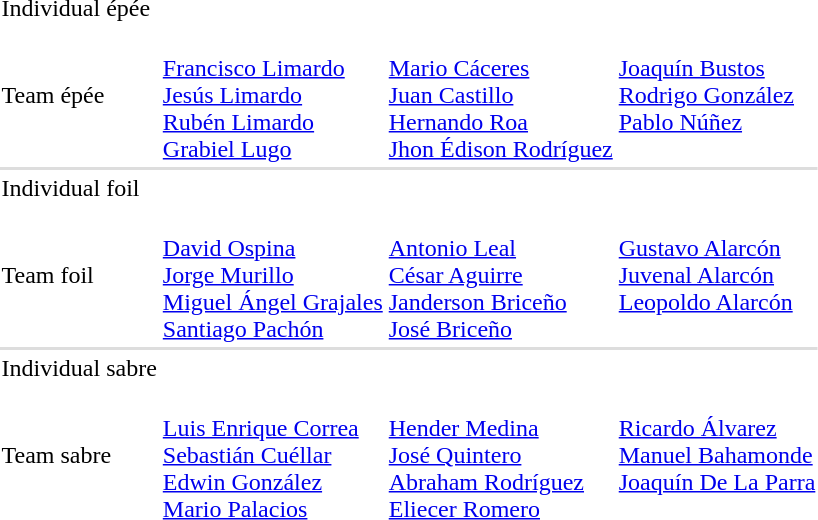<table>
<tr>
<td rowspan=2>Individual épée <br></td>
<td rowspan=2></td>
<td rowspan=2></td>
<td></td>
</tr>
<tr>
<td></td>
</tr>
<tr>
<td>Team épée <br></td>
<td><br><a href='#'>Francisco Limardo</a><br><a href='#'>Jesús Limardo</a><br><a href='#'>Rubén Limardo</a><br><a href='#'>Grabiel Lugo</a><br></td>
<td><br><a href='#'>Mario Cáceres</a><br><a href='#'>Juan Castillo</a><br><a href='#'>Hernando Roa</a><br><a href='#'>Jhon Édison Rodríguez</a></td>
<td valign=top><br><a href='#'>Joaquín Bustos</a><br><a href='#'>Rodrigo González</a><br><a href='#'>Pablo Núñez</a></td>
</tr>
<tr bgcolor=#DDDDDD>
<td colspan=7></td>
</tr>
<tr>
<td rowspan=2>Individual foil <br></td>
<td rowspan=2></td>
<td rowspan=2></td>
<td></td>
</tr>
<tr>
<td></td>
</tr>
<tr>
<td>Team foil <br></td>
<td><br><a href='#'>David Ospina</a><br><a href='#'>Jorge Murillo</a><br><a href='#'>Miguel Ángel Grajales</a><br><a href='#'>Santiago Pachón</a></td>
<td><br><a href='#'>Antonio Leal</a><br><a href='#'>César Aguirre</a><br><a href='#'>Janderson Briceño</a><br><a href='#'>José Briceño</a></td>
<td valign=top><br><a href='#'>Gustavo Alarcón</a><br><a href='#'>Juvenal Alarcón</a><br><a href='#'>Leopoldo Alarcón</a></td>
</tr>
<tr bgcolor=#DDDDDD>
<td colspan=7></td>
</tr>
<tr>
<td rowspan=2>Individual sabre <br></td>
<td rowspan=2></td>
<td rowspan=2></td>
<td></td>
</tr>
<tr>
<td></td>
</tr>
<tr>
<td>Team sabre <br></td>
<td><br><a href='#'>Luis Enrique Correa</a><br><a href='#'>Sebastián Cuéllar</a><br><a href='#'>Edwin González</a><br><a href='#'>Mario Palacios</a></td>
<td><br><a href='#'>Hender Medina</a><br><a href='#'>José Quintero</a><br><a href='#'>Abraham Rodríguez</a><br><a href='#'>Eliecer Romero</a></td>
<td valign=top><br><a href='#'>Ricardo Álvarez</a><br><a href='#'>Manuel Bahamonde</a><br><a href='#'>Joaquín De La Parra</a></td>
</tr>
</table>
